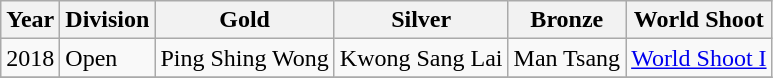<table class="wikitable sortable" style="text-align: left;">
<tr>
<th>Year</th>
<th>Division</th>
<th> Gold</th>
<th> Silver</th>
<th> Bronze</th>
<th>World Shoot</th>
</tr>
<tr>
<td>2018</td>
<td>Open</td>
<td> Ping Shing Wong</td>
<td> Kwong Sang Lai</td>
<td> Man Tsang</td>
<td><a href='#'>World Shoot I</a></td>
</tr>
<tr>
</tr>
</table>
